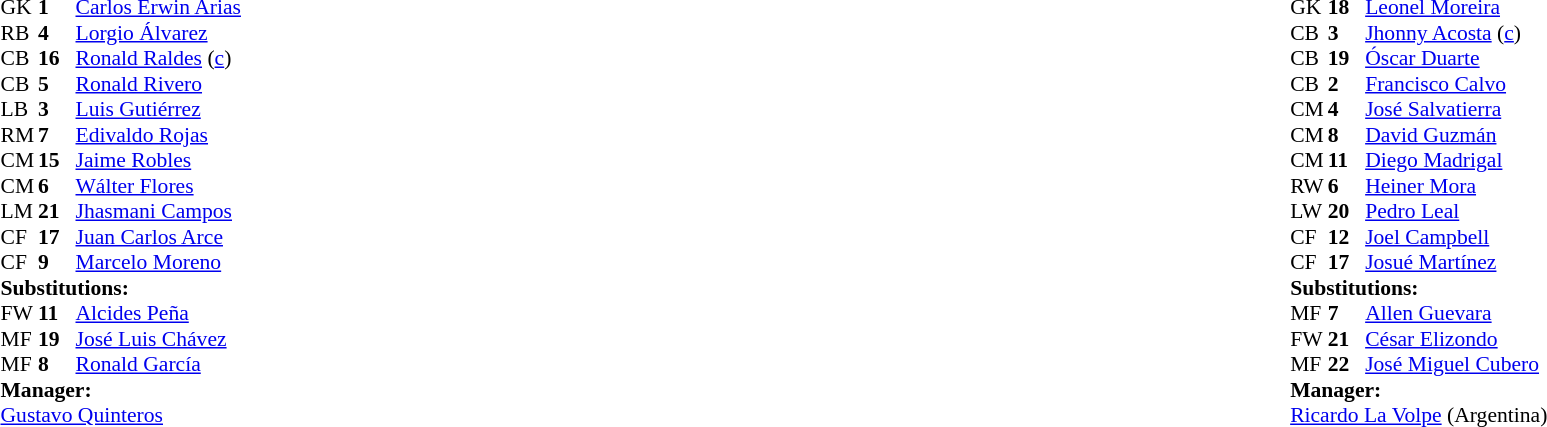<table width="100%">
<tr>
<td valign="top" width="50%"><br><table style="font-size: 90%" cellspacing="0" cellpadding="0">
<tr>
<th width="25"></th>
<th width="25"></th>
</tr>
<tr>
<td>GK</td>
<td><strong>1</strong></td>
<td><a href='#'>Carlos Erwin Arias</a></td>
</tr>
<tr>
<td>RB</td>
<td><strong>4</strong></td>
<td><a href='#'>Lorgio Álvarez</a></td>
<td></td>
</tr>
<tr>
<td>CB</td>
<td><strong>16</strong></td>
<td><a href='#'>Ronald Raldes</a> (<a href='#'>c</a>)</td>
</tr>
<tr>
<td>CB</td>
<td><strong>5</strong></td>
<td><a href='#'>Ronald Rivero</a></td>
<td></td>
</tr>
<tr>
<td>LB</td>
<td><strong>3</strong></td>
<td><a href='#'>Luis Gutiérrez</a></td>
<td></td>
</tr>
<tr>
<td>RM</td>
<td><strong>7</strong></td>
<td><a href='#'>Edivaldo Rojas</a></td>
<td></td>
<td></td>
</tr>
<tr>
<td>CM</td>
<td><strong>15</strong></td>
<td><a href='#'>Jaime Robles</a></td>
<td></td>
<td></td>
</tr>
<tr>
<td>CM</td>
<td><strong>6</strong></td>
<td><a href='#'>Wálter Flores</a></td>
<td></td>
</tr>
<tr>
<td>LM</td>
<td><strong>21</strong></td>
<td><a href='#'>Jhasmani Campos</a></td>
<td></td>
<td></td>
</tr>
<tr>
<td>CF</td>
<td><strong>17</strong></td>
<td><a href='#'>Juan Carlos Arce</a></td>
</tr>
<tr>
<td>CF</td>
<td><strong>9</strong></td>
<td><a href='#'>Marcelo Moreno</a></td>
<td></td>
</tr>
<tr>
<td colspan=3><strong>Substitutions:</strong></td>
</tr>
<tr>
<td>FW</td>
<td><strong>11</strong></td>
<td><a href='#'>Alcides Peña</a></td>
<td></td>
<td></td>
</tr>
<tr>
<td>MF</td>
<td><strong>19</strong></td>
<td><a href='#'>José Luis Chávez</a></td>
<td></td>
<td></td>
</tr>
<tr>
<td>MF</td>
<td><strong>8</strong></td>
<td><a href='#'>Ronald García</a></td>
<td></td>
<td></td>
</tr>
<tr>
<td colspan=3><strong>Manager:</strong></td>
</tr>
<tr>
<td colspan=3><a href='#'>Gustavo Quinteros</a></td>
</tr>
</table>
</td>
<td valign="top"></td>
<td valign="top" width="50%"><br><table style="font-size: 90%" cellspacing="0" cellpadding="0" align="center">
<tr>
<th width="25"></th>
<th width="25"></th>
</tr>
<tr>
<td>GK</td>
<td><strong>18</strong></td>
<td><a href='#'>Leonel Moreira</a></td>
</tr>
<tr>
<td>CB</td>
<td><strong>3</strong></td>
<td><a href='#'>Jhonny Acosta</a> (<a href='#'>c</a>)</td>
</tr>
<tr>
<td>CB</td>
<td><strong>19</strong></td>
<td><a href='#'>Óscar Duarte</a></td>
<td></td>
</tr>
<tr>
<td>CB</td>
<td><strong>2</strong></td>
<td><a href='#'>Francisco Calvo</a></td>
</tr>
<tr>
<td>CM</td>
<td><strong>4</strong></td>
<td><a href='#'>José Salvatierra</a></td>
<td></td>
</tr>
<tr>
<td>CM</td>
<td><strong>8</strong></td>
<td><a href='#'>David Guzmán</a></td>
<td></td>
</tr>
<tr>
<td>CM</td>
<td><strong>11</strong></td>
<td><a href='#'>Diego Madrigal</a></td>
<td></td>
<td></td>
</tr>
<tr>
<td>RW</td>
<td><strong>6</strong></td>
<td><a href='#'>Heiner Mora</a></td>
<td></td>
<td></td>
</tr>
<tr>
<td>LW</td>
<td><strong>20</strong></td>
<td><a href='#'>Pedro Leal</a></td>
</tr>
<tr>
<td>CF</td>
<td><strong>12</strong></td>
<td><a href='#'>Joel Campbell</a></td>
</tr>
<tr>
<td>CF</td>
<td><strong>17</strong></td>
<td><a href='#'>Josué Martínez</a></td>
<td></td>
<td></td>
</tr>
<tr>
<td colspan=3><strong>Substitutions:</strong></td>
</tr>
<tr>
<td>MF</td>
<td><strong>7</strong></td>
<td><a href='#'>Allen Guevara</a></td>
<td></td>
<td></td>
</tr>
<tr>
<td>FW</td>
<td><strong>21</strong></td>
<td><a href='#'>César Elizondo</a></td>
<td></td>
<td></td>
</tr>
<tr>
<td>MF</td>
<td><strong>22</strong></td>
<td><a href='#'>José Miguel Cubero</a></td>
<td></td>
<td></td>
</tr>
<tr>
<td colspan=3><strong>Manager:</strong></td>
</tr>
<tr>
<td colspan=3><a href='#'>Ricardo La Volpe</a> (Argentina)</td>
</tr>
</table>
</td>
</tr>
</table>
